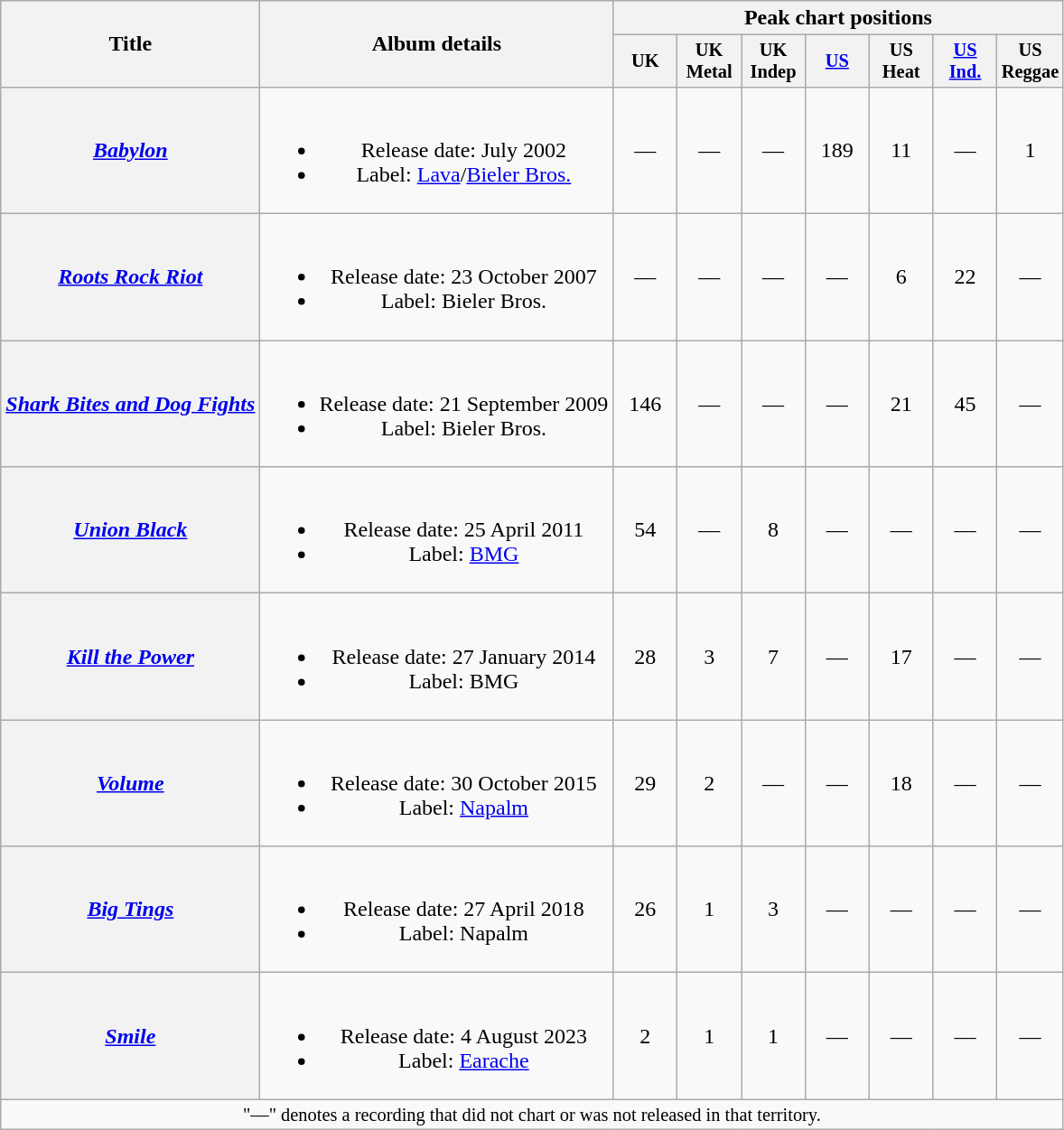<table class="wikitable plainrowheaders" style="text-align:center;">
<tr>
<th rowspan="2">Title</th>
<th rowspan="2">Album details</th>
<th colspan="7">Peak chart positions</th>
</tr>
<tr>
<th style="width:3em;font-size:85%">UK <br></th>
<th style="width:3em;font-size:85%">UK Metal</th>
<th style="width:3em;font-size:85%">UK Indep</th>
<th style="width:3em;font-size:85%"><a href='#'>US</a><br></th>
<th style="width:3em;font-size:85%">US Heat<br></th>
<th style="width:3em;font-size:85%"><a href='#'>US Ind.</a><br></th>
<th style="width:3em;font-size:85%">US Reggae<br></th>
</tr>
<tr>
<th scope="row"><em><a href='#'>Babylon</a></em></th>
<td><br><ul><li>Release date: July 2002</li><li>Label: <a href='#'>Lava</a>/<a href='#'>Bieler Bros.</a></li></ul></td>
<td>—</td>
<td>—</td>
<td>—</td>
<td>189</td>
<td>11</td>
<td>—</td>
<td>1</td>
</tr>
<tr>
<th scope="row"><em><a href='#'>Roots Rock Riot</a></em></th>
<td><br><ul><li>Release date: 23 October 2007</li><li>Label: Bieler Bros.</li></ul></td>
<td>—</td>
<td>—</td>
<td>—</td>
<td>—</td>
<td>6</td>
<td>22</td>
<td>—</td>
</tr>
<tr>
<th scope="row"><em><a href='#'>Shark Bites and Dog Fights</a></em></th>
<td><br><ul><li>Release date: 21 September 2009</li><li>Label: Bieler Bros.</li></ul></td>
<td>146</td>
<td>—</td>
<td>—</td>
<td>—</td>
<td>21</td>
<td>45</td>
<td>—</td>
</tr>
<tr>
<th scope="row"><em><a href='#'>Union Black</a></em></th>
<td><br><ul><li>Release date: 25 April 2011</li><li>Label: <a href='#'>BMG</a></li></ul></td>
<td>54</td>
<td>—</td>
<td>8</td>
<td>—</td>
<td>—</td>
<td>—</td>
<td>—</td>
</tr>
<tr>
<th scope="row"><em><a href='#'>Kill the Power</a></em></th>
<td><br><ul><li>Release date: 27 January 2014</li><li>Label: BMG</li></ul></td>
<td>28</td>
<td>3</td>
<td>7</td>
<td>—</td>
<td>17</td>
<td>—</td>
<td>—</td>
</tr>
<tr>
<th scope="row"><em><a href='#'>Volume</a></em></th>
<td><br><ul><li>Release date: 30 October 2015</li><li>Label: <a href='#'>Napalm</a></li></ul></td>
<td>29</td>
<td>2</td>
<td>—</td>
<td>—</td>
<td>18</td>
<td>—</td>
<td>—</td>
</tr>
<tr>
<th scope="row"><em><a href='#'>Big Tings</a></em></th>
<td><br><ul><li>Release date: 27 April 2018</li><li>Label: Napalm</li></ul></td>
<td>26</td>
<td>1</td>
<td>3</td>
<td>—</td>
<td>—</td>
<td>—</td>
<td>—</td>
</tr>
<tr>
<th scope="row"><em><a href='#'>Smile</a></em></th>
<td><br><ul><li>Release date: 4 August 2023</li><li>Label: <a href='#'>Earache</a></li></ul></td>
<td>2</td>
<td>1</td>
<td>1</td>
<td>—</td>
<td>—</td>
<td>—</td>
<td>—</td>
</tr>
<tr>
<td colspan="11" style="font-size:85%">"—" denotes a recording that did not chart or was not released in that territory.</td>
</tr>
</table>
